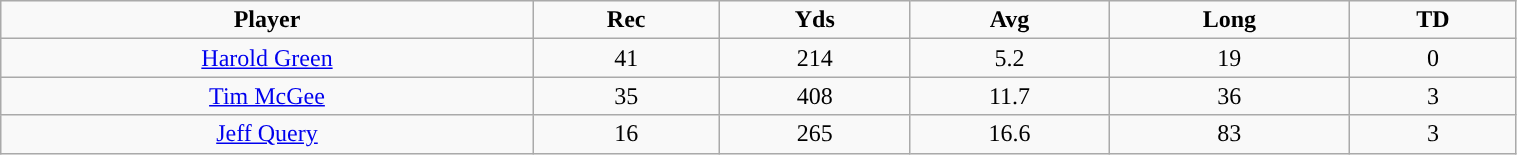<table class="wikitable" width="80%">
<tr align="center">
<td><strong>Player</strong></td>
<td><strong>Rec</strong></td>
<td><strong>Yds</strong></td>
<td><strong>Avg</strong></td>
<td><strong>Long</strong></td>
<td><strong>TD</strong></td>
</tr>
<tr align="center" bgcolor="">
<td><a href='#'>Harold Green</a></td>
<td>41</td>
<td>214</td>
<td>5.2</td>
<td>19</td>
<td>0</td>
</tr>
<tr align="center" bgcolor="">
<td><a href='#'>Tim McGee</a></td>
<td>35</td>
<td>408</td>
<td>11.7</td>
<td>36</td>
<td>3</td>
</tr>
<tr align="center" bgcolor="">
<td><a href='#'>Jeff Query</a></td>
<td>16</td>
<td>265</td>
<td>16.6</td>
<td>83</td>
<td>3</td>
</tr>
</table>
